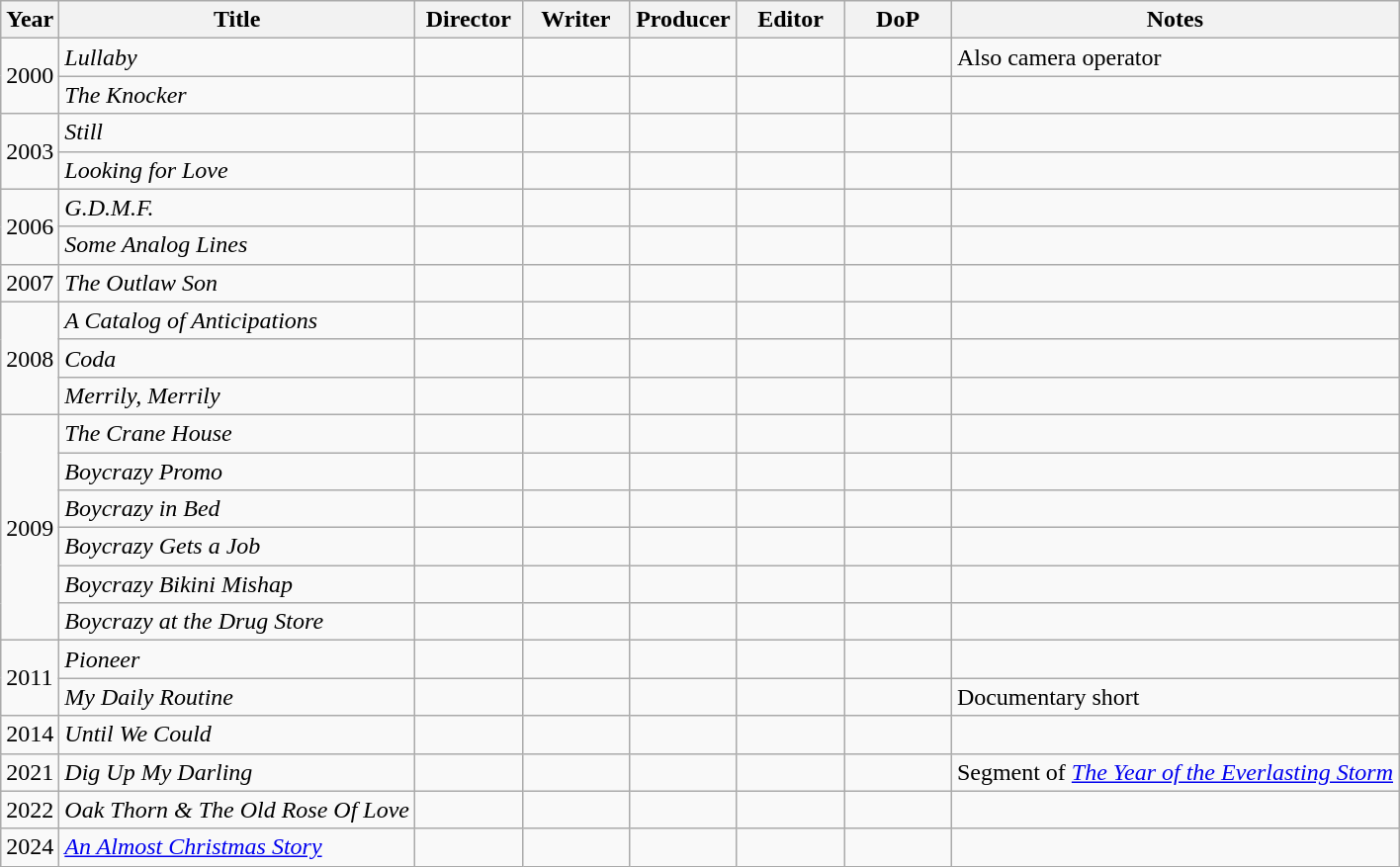<table class="wikitable">
<tr>
<th>Year</th>
<th>Title</th>
<th width=65>Director</th>
<th width=65>Writer</th>
<th width=65>Producer</th>
<th width=65>Editor</th>
<th width=65>DoP</th>
<th>Notes</th>
</tr>
<tr>
<td rowspan=2>2000</td>
<td><em>Lullaby</em></td>
<td></td>
<td></td>
<td></td>
<td></td>
<td></td>
<td>Also camera operator</td>
</tr>
<tr>
<td><em>The Knocker</em></td>
<td></td>
<td></td>
<td></td>
<td></td>
<td></td>
<td></td>
</tr>
<tr>
<td rowspan=2>2003</td>
<td><em>Still</em></td>
<td></td>
<td></td>
<td></td>
<td></td>
<td></td>
<td></td>
</tr>
<tr>
<td><em>Looking for Love</em></td>
<td></td>
<td></td>
<td></td>
<td></td>
<td></td>
<td></td>
</tr>
<tr>
<td rowspan=2>2006</td>
<td><em>G.D.M.F.</em></td>
<td></td>
<td></td>
<td></td>
<td></td>
<td></td>
<td></td>
</tr>
<tr>
<td><em>Some Analog Lines</em></td>
<td></td>
<td></td>
<td></td>
<td></td>
<td></td>
<td></td>
</tr>
<tr>
<td>2007</td>
<td><em>The Outlaw Son</em></td>
<td></td>
<td></td>
<td></td>
<td></td>
<td></td>
<td></td>
</tr>
<tr>
<td rowspan=3>2008</td>
<td><em>A Catalog of Anticipations</em></td>
<td></td>
<td></td>
<td></td>
<td></td>
<td></td>
<td></td>
</tr>
<tr>
<td><em>Coda</em></td>
<td></td>
<td></td>
<td></td>
<td></td>
<td></td>
<td></td>
</tr>
<tr>
<td><em>Merrily, Merrily</em></td>
<td></td>
<td></td>
<td></td>
<td></td>
<td></td>
<td></td>
</tr>
<tr>
<td rowspan=6>2009</td>
<td><em>The Crane House</em></td>
<td></td>
<td></td>
<td></td>
<td></td>
<td></td>
<td></td>
</tr>
<tr>
<td><em>Boycrazy Promo</em></td>
<td></td>
<td></td>
<td></td>
<td></td>
<td></td>
<td></td>
</tr>
<tr>
<td><em>Boycrazy in Bed</em></td>
<td></td>
<td></td>
<td></td>
<td></td>
<td></td>
<td></td>
</tr>
<tr>
<td><em>Boycrazy Gets a Job</em></td>
<td></td>
<td></td>
<td></td>
<td></td>
<td></td>
<td></td>
</tr>
<tr>
<td><em>Boycrazy Bikini Mishap</em></td>
<td></td>
<td></td>
<td></td>
<td></td>
<td></td>
<td></td>
</tr>
<tr>
<td><em>Boycrazy at the Drug Store</em></td>
<td></td>
<td></td>
<td></td>
<td></td>
<td></td>
<td></td>
</tr>
<tr>
<td rowspan="2">2011</td>
<td><em>Pioneer</em></td>
<td></td>
<td></td>
<td></td>
<td></td>
<td></td>
<td></td>
</tr>
<tr>
<td><em>My Daily Routine</em></td>
<td></td>
<td></td>
<td></td>
<td></td>
<td></td>
<td>Documentary short</td>
</tr>
<tr>
<td>2014</td>
<td><em>Until We Could</em></td>
<td></td>
<td></td>
<td></td>
<td></td>
<td></td>
<td></td>
</tr>
<tr>
<td>2021</td>
<td><em>Dig Up My Darling</em></td>
<td></td>
<td></td>
<td></td>
<td></td>
<td></td>
<td>Segment of <em><a href='#'>The Year of the Everlasting Storm</a></em></td>
</tr>
<tr>
<td>2022</td>
<td><em>Oak Thorn & The Old Rose Of Love</em></td>
<td></td>
<td></td>
<td></td>
<td></td>
<td></td>
<td></td>
</tr>
<tr>
<td>2024</td>
<td><em><a href='#'>An Almost Christmas Story</a></em></td>
<td></td>
<td></td>
<td></td>
<td></td>
<td></td>
<td></td>
</tr>
</table>
